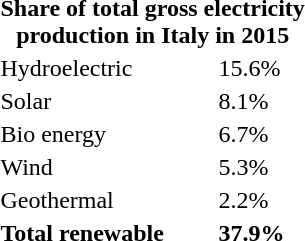<table>
<tr>
<th colspan="2">Share of total gross electricity <br>production in Italy in 2015</th>
</tr>
<tr>
<td>Hydroelectric</td>
<td>15.6%</td>
</tr>
<tr>
<td>Solar</td>
<td>8.1%</td>
</tr>
<tr>
<td>Bio energy</td>
<td>6.7%</td>
</tr>
<tr>
<td>Wind</td>
<td>5.3%</td>
</tr>
<tr>
<td>Geothermal</td>
<td>2.2%</td>
</tr>
<tr>
<td><strong>Total renewable</strong></td>
<td><strong>37.9%</strong></td>
</tr>
</table>
